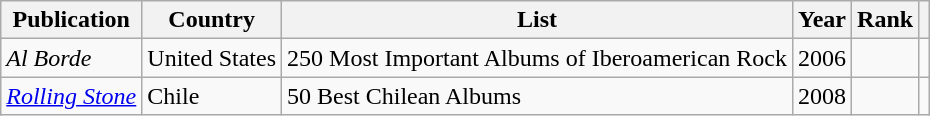<table class="sortable wikitable">
<tr>
<th>Publication</th>
<th>Country</th>
<th>List</th>
<th>Year</th>
<th>Rank</th>
<th></th>
</tr>
<tr>
<td><em>Al Borde</em></td>
<td>United States</td>
<td>250 Most Important Albums of Iberoamerican Rock</td>
<td>2006</td>
<td></td>
<td></td>
</tr>
<tr>
<td><em><a href='#'>Rolling Stone</a></em></td>
<td>Chile</td>
<td>50 Best Chilean Albums</td>
<td>2008</td>
<td></td>
<td></td>
</tr>
</table>
